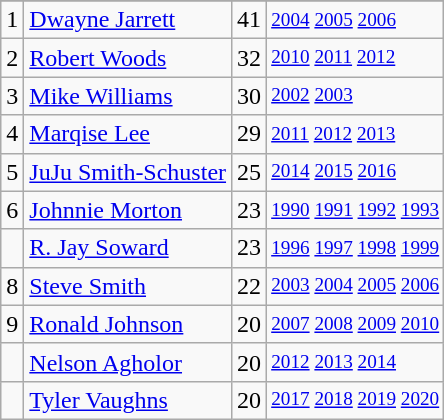<table class="wikitable">
<tr>
</tr>
<tr>
<td>1</td>
<td><a href='#'>Dwayne Jarrett</a></td>
<td>41</td>
<td style="font-size:80%;"><a href='#'>2004</a> <a href='#'>2005</a> <a href='#'>2006</a></td>
</tr>
<tr>
<td>2</td>
<td><a href='#'>Robert Woods</a></td>
<td>32</td>
<td style="font-size:80%;"><a href='#'>2010</a> <a href='#'>2011</a> <a href='#'>2012</a></td>
</tr>
<tr>
<td>3</td>
<td><a href='#'>Mike Williams</a></td>
<td>30</td>
<td style="font-size:80%;"><a href='#'>2002</a> <a href='#'>2003</a></td>
</tr>
<tr>
<td>4</td>
<td><a href='#'>Marqise Lee</a></td>
<td>29</td>
<td style="font-size:80%;"><a href='#'>2011</a> <a href='#'>2012</a> <a href='#'>2013</a></td>
</tr>
<tr>
<td>5</td>
<td><a href='#'>JuJu Smith-Schuster</a></td>
<td>25</td>
<td style="font-size:80%;"><a href='#'>2014</a> <a href='#'>2015</a> <a href='#'>2016</a></td>
</tr>
<tr>
<td>6</td>
<td><a href='#'>Johnnie Morton</a></td>
<td>23</td>
<td style="font-size:80%;"><a href='#'>1990</a> <a href='#'>1991</a> <a href='#'>1992</a> <a href='#'>1993</a></td>
</tr>
<tr>
<td></td>
<td><a href='#'>R. Jay Soward</a></td>
<td>23</td>
<td style="font-size:80%;"><a href='#'>1996</a> <a href='#'>1997</a> <a href='#'>1998</a> <a href='#'>1999</a></td>
</tr>
<tr>
<td>8</td>
<td><a href='#'>Steve Smith</a></td>
<td>22</td>
<td style="font-size:80%;"><a href='#'>2003</a> <a href='#'>2004</a> <a href='#'>2005</a> <a href='#'>2006</a></td>
</tr>
<tr>
<td>9</td>
<td><a href='#'>Ronald Johnson</a></td>
<td>20</td>
<td style="font-size:80%;"><a href='#'>2007</a> <a href='#'>2008</a> <a href='#'>2009</a> <a href='#'>2010</a></td>
</tr>
<tr>
<td></td>
<td><a href='#'>Nelson Agholor</a></td>
<td>20</td>
<td style="font-size:80%;"><a href='#'>2012</a> <a href='#'>2013</a> <a href='#'>2014</a></td>
</tr>
<tr>
<td></td>
<td><a href='#'>Tyler Vaughns</a></td>
<td>20</td>
<td style="font-size:80%;"><a href='#'>2017</a> <a href='#'>2018</a> <a href='#'>2019</a> <a href='#'>2020</a></td>
</tr>
</table>
